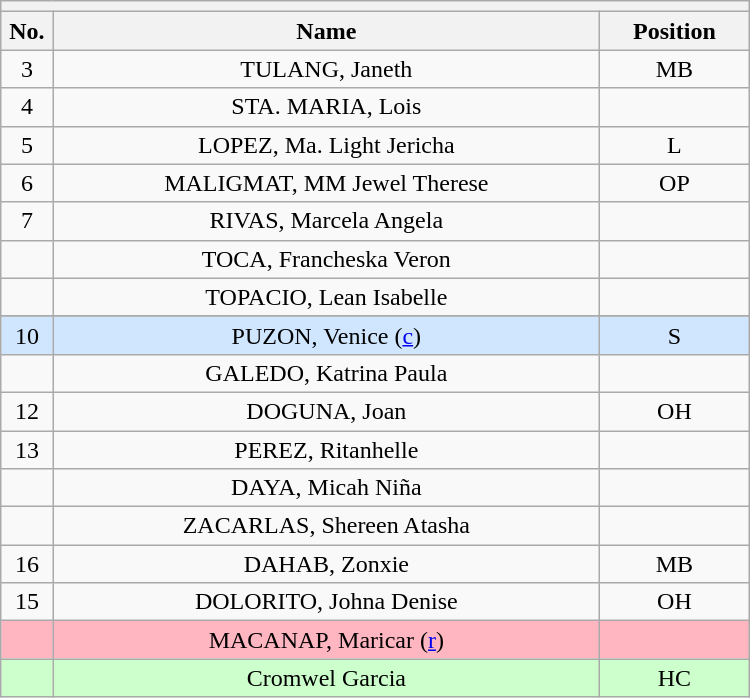<table class="wikitable mw-collapsible mw-collapsed" style="text-align:center; width:500px; border:none">
<tr>
<th style="text-align:center" colspan="3"></th>
</tr>
<tr>
<th style="width:7%">No.</th>
<th>Name</th>
<th style="width:20%">Position</th>
</tr>
<tr>
<td>3</td>
<td>TULANG, Janeth</td>
<td>MB</td>
</tr>
<tr>
<td>4</td>
<td>STA. MARIA, Lois</td>
<td></td>
</tr>
<tr>
<td>5</td>
<td>LOPEZ, Ma. Light Jericha</td>
<td>L</td>
</tr>
<tr>
<td>6</td>
<td>MALIGMAT, MM Jewel Therese</td>
<td>OP</td>
</tr>
<tr>
<td>7</td>
<td>RIVAS, Marcela Angela</td>
<td></td>
</tr>
<tr>
<td></td>
<td>TOCA, Francheska Veron</td>
<td></td>
</tr>
<tr>
<td></td>
<td>TOPACIO, Lean Isabelle</td>
<td></td>
</tr>
<tr>
</tr>
<tr bgcolor=#DOE6FF>
<td>10</td>
<td>PUZON, Venice (<a href='#'>c</a>)</td>
<td>S</td>
</tr>
<tr>
<td></td>
<td>GALEDO, Katrina Paula</td>
<td></td>
</tr>
<tr>
<td>12</td>
<td>DOGUNA, Joan</td>
<td>OH</td>
</tr>
<tr>
<td>13</td>
<td>PEREZ, Ritanhelle</td>
<td></td>
</tr>
<tr>
<td></td>
<td>DAYA, Micah Niña</td>
<td></td>
</tr>
<tr>
<td></td>
<td>ZACARLAS, Shereen Atasha</td>
<td></td>
</tr>
<tr>
<td>16</td>
<td>DAHAB, Zonxie</td>
<td>MB</td>
</tr>
<tr>
<td>15</td>
<td>DOLORITO, Johna Denise</td>
<td>OH</td>
</tr>
<tr bgcolor=#FFB6C1>
<td></td>
<td>MACANAP, Maricar (<a href='#'>r</a>)</td>
<td></td>
</tr>
<tr bgcolor=#CCFFCC>
<td></td>
<td>Cromwel Garcia</td>
<td>HC</td>
</tr>
</table>
